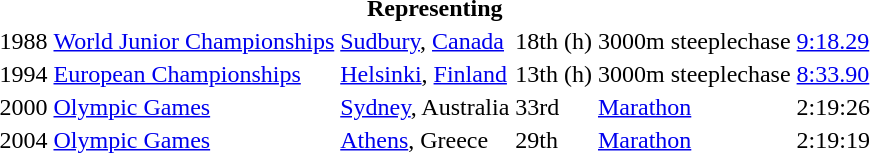<table>
<tr>
<th colspan="6">Representing </th>
</tr>
<tr>
<td>1988</td>
<td><a href='#'>World Junior Championships</a></td>
<td><a href='#'>Sudbury</a>, <a href='#'>Canada</a></td>
<td>18th (h)</td>
<td>3000m steeplechase</td>
<td><a href='#'>9:18.29</a></td>
</tr>
<tr>
<td>1994</td>
<td><a href='#'>European Championships</a></td>
<td><a href='#'>Helsinki</a>, <a href='#'>Finland</a></td>
<td>13th (h)</td>
<td>3000m steeplechase</td>
<td><a href='#'>8:33.90</a></td>
</tr>
<tr>
<td>2000</td>
<td><a href='#'>Olympic Games</a></td>
<td><a href='#'>Sydney</a>, Australia</td>
<td>33rd</td>
<td><a href='#'>Marathon</a></td>
<td>2:19:26</td>
</tr>
<tr>
<td>2004</td>
<td><a href='#'>Olympic Games</a></td>
<td><a href='#'>Athens</a>, Greece</td>
<td>29th</td>
<td><a href='#'>Marathon</a></td>
<td>2:19:19</td>
</tr>
</table>
